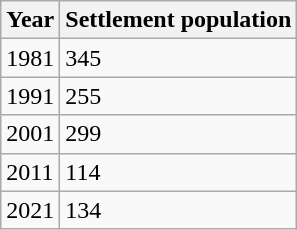<table class="wikitable">
<tr>
<th>Year</th>
<th>Settlement population</th>
</tr>
<tr>
<td>1981</td>
<td>345</td>
</tr>
<tr>
<td>1991</td>
<td>255</td>
</tr>
<tr>
<td>2001</td>
<td>299</td>
</tr>
<tr>
<td>2011</td>
<td>114</td>
</tr>
<tr>
<td>2021</td>
<td>134</td>
</tr>
</table>
